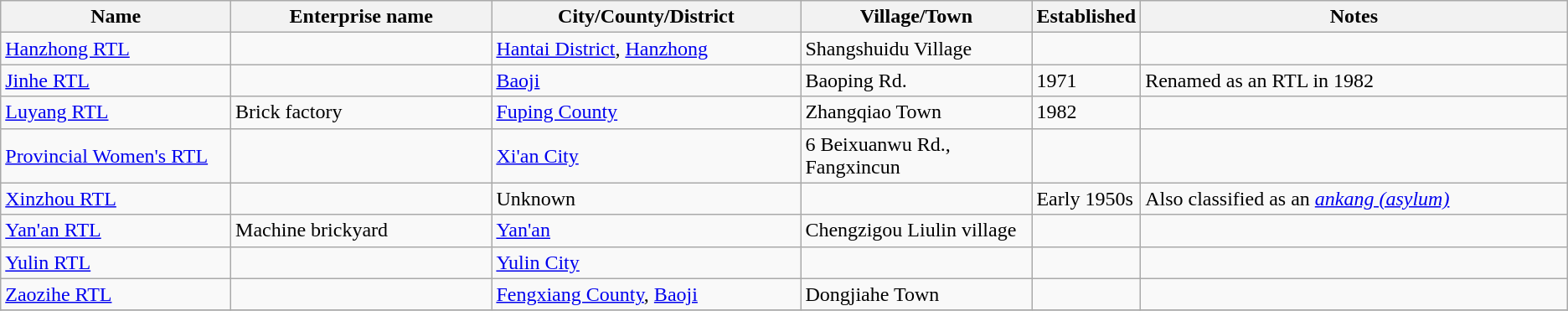<table class="wikitable">
<tr>
<th width=15%>Name</th>
<th width=17%>Enterprise name</th>
<th width=20%>City/County/District</th>
<th width=15%>Village/Town</th>
<th width=5%>Established</th>
<th width=28%>Notes</th>
</tr>
<tr>
<td><a href='#'>Hanzhong RTL</a></td>
<td></td>
<td><a href='#'>Hantai District</a>, <a href='#'>Hanzhong</a></td>
<td>Shangshuidu Village</td>
<td></td>
<td></td>
</tr>
<tr>
<td><a href='#'>Jinhe RTL</a></td>
<td></td>
<td><a href='#'>Baoji</a></td>
<td>Baoping Rd.</td>
<td>1971</td>
<td>Renamed as an RTL in 1982</td>
</tr>
<tr>
<td><a href='#'>Luyang RTL</a></td>
<td>Brick factory</td>
<td><a href='#'>Fuping County</a></td>
<td>Zhangqiao Town</td>
<td>1982</td>
<td></td>
</tr>
<tr>
<td><a href='#'>Provincial Women's RTL</a></td>
<td></td>
<td><a href='#'>Xi'an City</a></td>
<td>6 Beixuanwu Rd., Fangxincun</td>
<td></td>
<td></td>
</tr>
<tr>
<td><a href='#'>Xinzhou RTL</a></td>
<td></td>
<td>Unknown</td>
<td></td>
<td>Early 1950s</td>
<td>Also classified as an <em><a href='#'>ankang (asylum)</a></em></td>
</tr>
<tr>
<td><a href='#'>Yan'an RTL</a></td>
<td>Machine brickyard</td>
<td><a href='#'>Yan'an</a></td>
<td>Chengzigou Liulin village</td>
<td></td>
<td></td>
</tr>
<tr>
<td><a href='#'>Yulin RTL</a></td>
<td></td>
<td><a href='#'>Yulin City</a></td>
<td></td>
<td></td>
<td></td>
</tr>
<tr>
<td><a href='#'>Zaozihe RTL</a></td>
<td></td>
<td><a href='#'>Fengxiang County</a>, <a href='#'>Baoji</a></td>
<td>Dongjiahe Town</td>
<td></td>
<td></td>
</tr>
<tr>
</tr>
</table>
